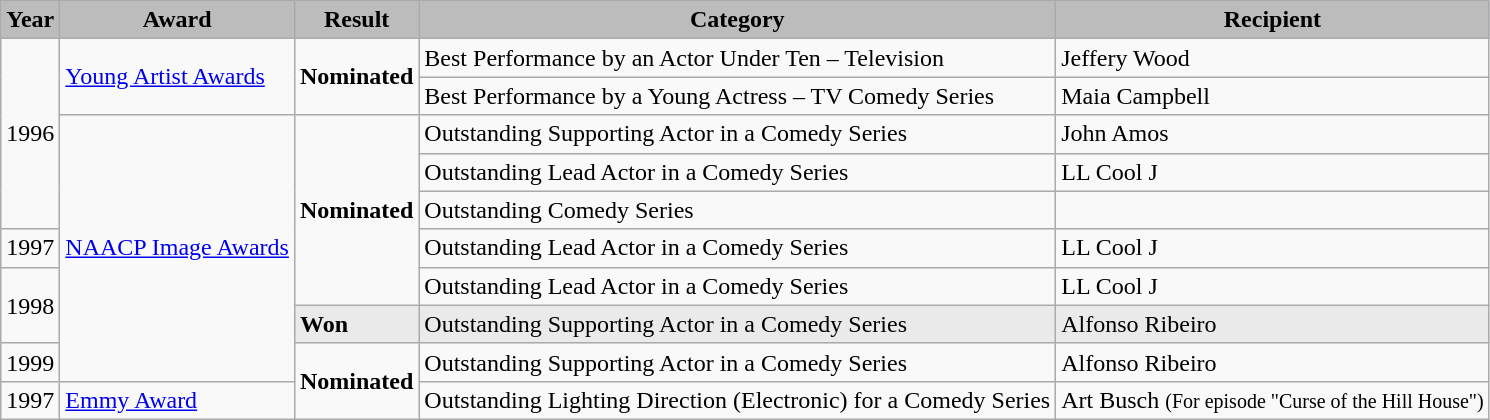<table class="wikitable">
<tr style="background:#b0c4de; text-align:center;">
<th style="background:#bcbcbc;">Year</th>
<th style="background:#bcbcbc;">Award</th>
<th style="background:#bcbcbc;">Result</th>
<th style="background:#bcbcbc;">Category</th>
<th style="background:#bcbcbc;">Recipient</th>
</tr>
<tr>
<td rowspan=5>1996</td>
<td rowspan=2><a href='#'>Young Artist Awards</a></td>
<td rowspan=2><strong>Nominated</strong></td>
<td>Best Performance by an Actor Under Ten – Television</td>
<td>Jeffery Wood</td>
</tr>
<tr>
<td>Best Performance by a Young Actress – TV Comedy Series</td>
<td>Maia Campbell</td>
</tr>
<tr>
<td rowspan=7><a href='#'>NAACP Image Awards</a></td>
<td rowspan=5><strong>Nominated</strong></td>
<td>Outstanding Supporting Actor in a Comedy Series</td>
<td>John Amos</td>
</tr>
<tr>
<td>Outstanding Lead Actor in a Comedy Series</td>
<td>LL Cool J</td>
</tr>
<tr>
<td>Outstanding Comedy Series</td>
<td></td>
</tr>
<tr>
<td>1997</td>
<td>Outstanding Lead Actor in a Comedy Series</td>
<td>LL Cool J</td>
</tr>
<tr>
<td rowspan=2>1998</td>
<td>Outstanding Lead Actor in a Comedy Series</td>
<td>LL Cool J</td>
</tr>
<tr style="background:#eaeaea;">
<td><strong>Won</strong></td>
<td>Outstanding Supporting Actor in a Comedy Series</td>
<td>Alfonso Ribeiro</td>
</tr>
<tr>
<td>1999</td>
<td rowspan=2><strong>Nominated</strong></td>
<td>Outstanding Supporting Actor in a Comedy Series</td>
<td>Alfonso Ribeiro</td>
</tr>
<tr>
<td>1997</td>
<td><a href='#'>Emmy Award</a></td>
<td>Outstanding Lighting Direction (Electronic) for a Comedy Series</td>
<td>Art Busch <small>(For episode "Curse of the Hill House")</small></td>
</tr>
</table>
